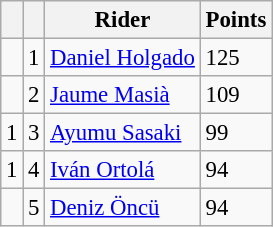<table class="wikitable" style="font-size: 95%;">
<tr>
<th></th>
<th></th>
<th>Rider</th>
<th>Points</th>
</tr>
<tr>
<td></td>
<td align=center>1</td>
<td> <a href='#'>Daniel Holgado</a></td>
<td align=left>125</td>
</tr>
<tr>
<td></td>
<td align=center>2</td>
<td> <a href='#'>Jaume Masià</a></td>
<td align=left>109</td>
</tr>
<tr>
<td> 1</td>
<td align=center>3</td>
<td> <a href='#'>Ayumu Sasaki</a></td>
<td align=left>99</td>
</tr>
<tr>
<td> 1</td>
<td align=center>4</td>
<td> <a href='#'>Iván Ortolá</a></td>
<td align=left>94</td>
</tr>
<tr>
<td></td>
<td align=center>5</td>
<td> <a href='#'>Deniz Öncü</a></td>
<td align=left>94</td>
</tr>
</table>
